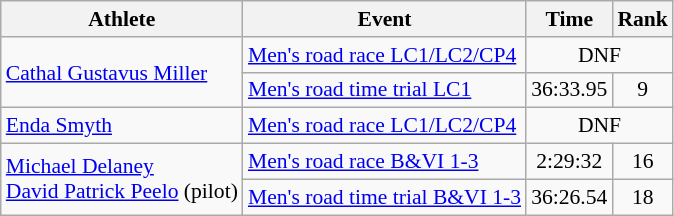<table class=wikitable style="font-size:90%">
<tr>
<th>Athlete</th>
<th>Event</th>
<th>Time</th>
<th>Rank</th>
</tr>
<tr>
<td rowspan="2"><a href='#'>Cathal Gustavus Miller</a></td>
<td><a href='#'>Men's road race LC1/LC2/CP4</a></td>
<td style="text-align:center;" colspan="2">DNF</td>
</tr>
<tr>
<td><a href='#'>Men's road time trial LC1</a></td>
<td style="text-align:center;">36:33.95</td>
<td style="text-align:center;">9</td>
</tr>
<tr>
<td><a href='#'>Enda Smyth</a></td>
<td><a href='#'>Men's road race LC1/LC2/CP4</a></td>
<td style="text-align:center;" colspan="2">DNF</td>
</tr>
<tr>
<td rowspan="2"><a href='#'>Michael Delaney</a><br> <a href='#'>David Patrick Peelo</a> (pilot)</td>
<td><a href='#'>Men's road race B&VI 1-3</a></td>
<td style="text-align:center;">2:29:32</td>
<td style="text-align:center;">16</td>
</tr>
<tr>
<td><a href='#'>Men's road time trial B&VI 1-3</a></td>
<td style="text-align:center;">36:26.54</td>
<td style="text-align:center;">18</td>
</tr>
</table>
